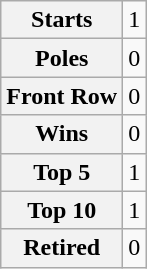<table class="wikitable" style="text-align:center">
<tr>
<th>Starts</th>
<td>1</td>
</tr>
<tr>
<th>Poles</th>
<td>0</td>
</tr>
<tr>
<th>Front Row</th>
<td>0</td>
</tr>
<tr>
<th>Wins</th>
<td>0</td>
</tr>
<tr>
<th>Top 5</th>
<td>1</td>
</tr>
<tr>
<th>Top 10</th>
<td>1</td>
</tr>
<tr>
<th>Retired</th>
<td>0</td>
</tr>
</table>
